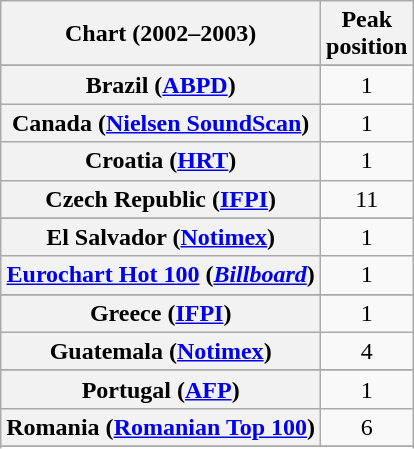<table class="wikitable sortable plainrowheaders" style="text-align:center;">
<tr>
<th scope="col">Chart (2002–2003)</th>
<th scope="col">Peak<br>position</th>
</tr>
<tr>
</tr>
<tr>
</tr>
<tr>
</tr>
<tr>
</tr>
<tr>
</tr>
<tr>
<th scope="row">Brazil (<a href='#'>ABPD</a>)</th>
<td>1</td>
</tr>
<tr>
<th scope="row">Canada (<a href='#'>Nielsen SoundScan</a>)</th>
<td>1</td>
</tr>
<tr>
<th scope="row">Croatia (<a href='#'>HRT</a>)</th>
<td align="center">1</td>
</tr>
<tr>
<th scope="row">Czech Republic (<a href='#'>IFPI</a>)</th>
<td>11</td>
</tr>
<tr>
</tr>
<tr>
<th scope="row">El Salvador (<a href='#'>Notimex</a>)</th>
<td>1</td>
</tr>
<tr>
<th scope="row"><a href='#'>Eurochart Hot 100</a> (<a href='#'><em>Billboard</em></a>)</th>
<td>1</td>
</tr>
<tr>
</tr>
<tr>
</tr>
<tr>
</tr>
<tr>
<th scope="row">Greece (<a href='#'>IFPI</a>)</th>
<td>1</td>
</tr>
<tr>
<th scope="row">Guatemala (<a href='#'>Notimex</a>)</th>
<td>4</td>
</tr>
<tr>
</tr>
<tr>
</tr>
<tr>
</tr>
<tr>
</tr>
<tr>
</tr>
<tr>
</tr>
<tr>
</tr>
<tr>
<th scope="row">Portugal (<a href='#'>AFP</a>)</th>
<td>1</td>
</tr>
<tr>
<th scope="row">Romania (<a href='#'>Romanian Top 100</a>)</th>
<td>6</td>
</tr>
<tr>
</tr>
<tr>
</tr>
<tr>
</tr>
<tr>
</tr>
<tr>
</tr>
<tr>
</tr>
<tr>
</tr>
<tr>
</tr>
<tr>
</tr>
<tr>
</tr>
<tr>
</tr>
<tr>
</tr>
</table>
